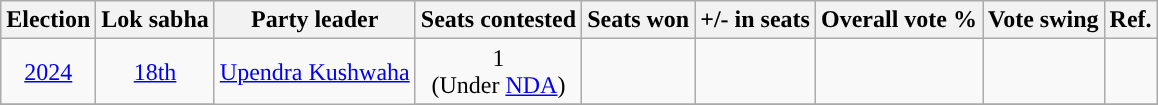<table class="wikitable" style="text-align:center">
<tr>
<th style="background-color:">Election</th>
<th style="background-color:">Lok sabha</th>
<th style="background-color:">Party leader</th>
<th style="background-color:">Seats contested</th>
<th style="background-color:">Seats won</th>
<th style="background-color:">+/- in seats</th>
<th style="background-color:">Overall vote %</th>
<th style="background-color:">Vote swing</th>
<th style="background-color:">Ref.</th>
</tr>
<tr>
<td><a href='#'>2024</a></td>
<td><a href='#'>18th</a></td>
<td rowspan=3><a href='#'>Upendra Kushwaha</a></td>
<td>1<br>(Under <a href='#'>NDA</a>)</td>
<td></td>
<td></td>
<td></td>
<td></td>
<td></td>
</tr>
<tr>
</tr>
</table>
